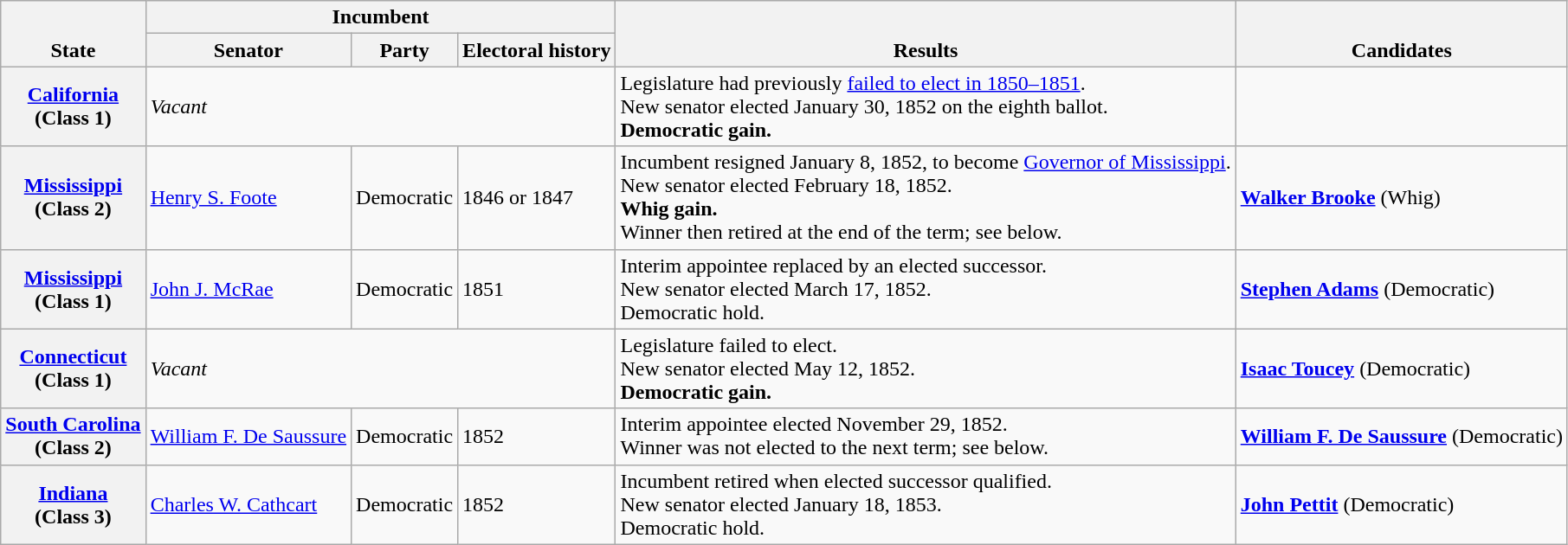<table class=wikitable>
<tr valign=bottom>
<th rowspan=2>State</th>
<th colspan=3>Incumbent</th>
<th rowspan=2>Results</th>
<th rowspan=2>Candidates</th>
</tr>
<tr valign=bottom>
<th>Senator</th>
<th>Party</th>
<th>Electoral history</th>
</tr>
<tr>
<th><a href='#'>California</a><br>(Class 1)</th>
<td colspan=3><em>Vacant</em></td>
<td>Legislature had previously <a href='#'>failed to elect in 1850–1851</a>.<br>New senator elected January 30, 1852 on the eighth ballot.<br><strong>Democratic gain.</strong></td>
<td nowrap></td>
</tr>
<tr>
<th><a href='#'>Mississippi</a><br>(Class 2)</th>
<td><a href='#'>Henry S. Foote</a></td>
<td>Democratic</td>
<td>1846 or 1847</td>
<td>Incumbent resigned January 8, 1852, to become <a href='#'>Governor of Mississippi</a>.<br>New senator elected February 18, 1852.<br><strong>Whig gain.</strong><br>Winner then retired at the end of the term; see below.</td>
<td nowrap> <strong><a href='#'>Walker Brooke</a></strong> (Whig)<br></td>
</tr>
<tr>
<th><a href='#'>Mississippi</a><br>(Class 1)</th>
<td><a href='#'>John J. McRae</a></td>
<td>Democratic</td>
<td>1851 </td>
<td>Interim appointee replaced by an elected successor.<br>New senator elected March 17, 1852.<br>Democratic hold.</td>
<td nowrap> <strong><a href='#'>Stephen Adams</a></strong> (Democratic)<br></td>
</tr>
<tr>
<th><a href='#'>Connecticut</a><br>(Class 1)</th>
<td colspan=3><em>Vacant</em></td>
<td>Legislature failed to elect.<br>New senator elected May 12, 1852.<br><strong>Democratic gain.</strong></td>
<td nowrap> <strong><a href='#'>Isaac Toucey</a></strong> (Democratic)<br></td>
</tr>
<tr>
<th><a href='#'>South Carolina</a><br>(Class 2)</th>
<td><a href='#'>William F. De Saussure</a></td>
<td>Democratic</td>
<td>1852 </td>
<td>Interim appointee elected November 29, 1852.<br>Winner was not elected to the next term; see below.</td>
<td nowrap> <strong><a href='#'>William F. De Saussure</a></strong> (Democratic)<br></td>
</tr>
<tr>
<th><a href='#'>Indiana</a><br>(Class 3)</th>
<td><a href='#'>Charles W. Cathcart</a></td>
<td>Democratic</td>
<td>1852 </td>
<td>Incumbent retired when elected successor qualified.<br>New senator elected January 18, 1853.<br>Democratic hold.</td>
<td nowrap> <strong><a href='#'>John Pettit</a></strong> (Democratic)<br></td>
</tr>
</table>
